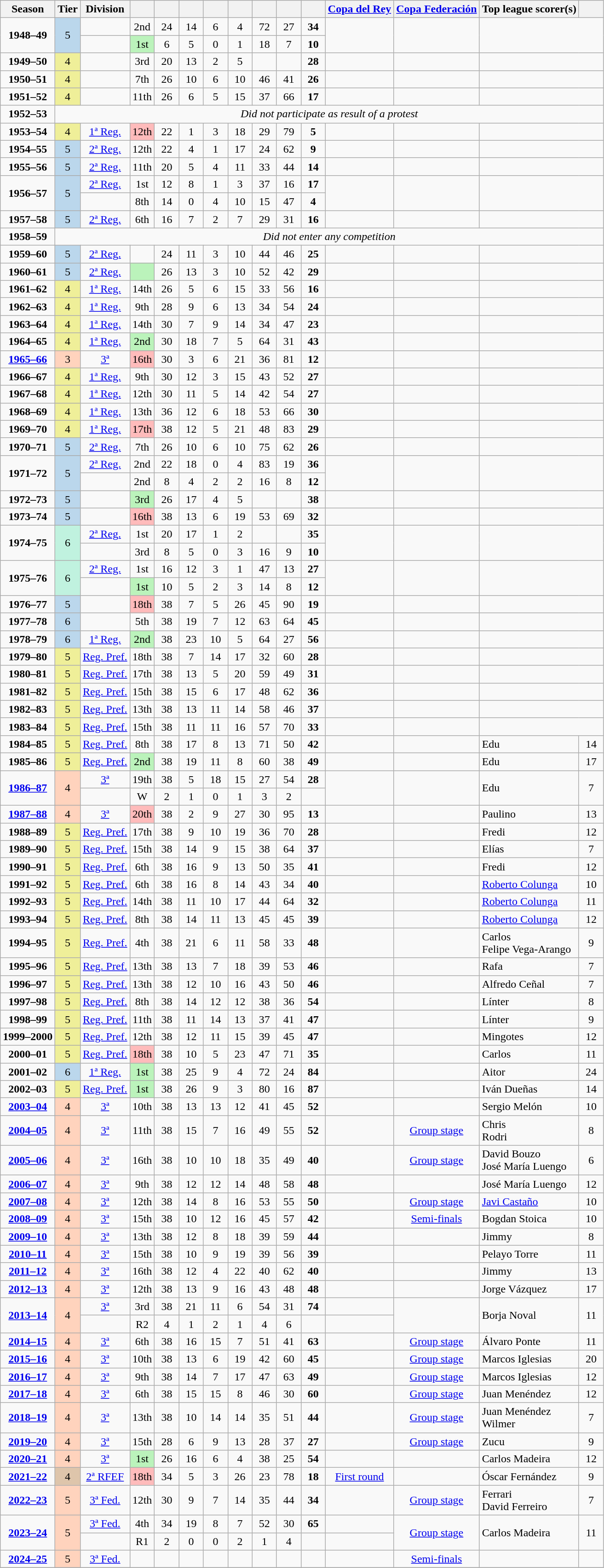<table class="wikitable" style="text-align:center">
<tr>
<th>Season</th>
<th>Tier</th>
<th>Division</th>
<th width=28></th>
<th width=28></th>
<th width=28></th>
<th width=28></th>
<th width=28></th>
<th width=28></th>
<th width=28></th>
<th width=28></th>
<th><a href='#'>Copa del Rey</a></th>
<th><a href='#'>Copa Federación</a></th>
<th>Top league scorer(s)</th>
<th width=28></th>
</tr>
<tr>
<td rowspan=2><strong>1948–49</strong></td>
<td rowspan=2 bgcolor=#BBD7EC>5</td>
<td></td>
<td>2nd</td>
<td>24</td>
<td>14</td>
<td>6</td>
<td>4</td>
<td>72</td>
<td>27</td>
<td><strong>34</strong></td>
<td rowspan="2"></td>
<td rowspan="2"></td>
<td rowspan=2 colspan=2></td>
</tr>
<tr>
<td></td>
<td bgcolor=#BBF3BB>1st</td>
<td>6</td>
<td>5</td>
<td>0</td>
<td>1</td>
<td>18</td>
<td>7</td>
<td><strong>10</strong></td>
</tr>
<tr>
<td><strong>1949–50</strong></td>
<td bgcolor=#EFEF99>4</td>
<td></td>
<td>3rd</td>
<td>20</td>
<td>13</td>
<td>2</td>
<td>5</td>
<td></td>
<td></td>
<td><strong>28</strong></td>
<td></td>
<td></td>
<td colspan=2></td>
</tr>
<tr>
<td><strong>1950–51</strong></td>
<td bgcolor=#EFEF99>4</td>
<td></td>
<td>7th</td>
<td>26</td>
<td>10</td>
<td>6</td>
<td>10</td>
<td>46</td>
<td>41</td>
<td><strong>26</strong></td>
<td></td>
<td></td>
<td colspan=2></td>
</tr>
<tr>
<td><strong>1951–52</strong></td>
<td bgcolor=#EFEF99>4</td>
<td></td>
<td>11th</td>
<td>26</td>
<td>6</td>
<td>5</td>
<td>15</td>
<td>37</td>
<td>66</td>
<td><strong>17</strong></td>
<td></td>
<td></td>
<td colspan=2></td>
</tr>
<tr>
<td><strong>1952–53</strong></td>
<td colspan="14"><em>Did not participate as result of a protest</em></td>
</tr>
<tr>
<td><strong>1953–54</strong></td>
<td bgcolor=#EFEF99>4</td>
<td><a href='#'>1ª Reg.</a></td>
<td bgcolor=#FFBBBB>12th</td>
<td>22</td>
<td>1</td>
<td>3</td>
<td>18</td>
<td>29</td>
<td>79</td>
<td><strong>5</strong></td>
<td></td>
<td></td>
<td colspan=2></td>
</tr>
<tr>
<td><strong>1954–55</strong></td>
<td bgcolor=#BBD7EC>5</td>
<td><a href='#'>2ª Reg.</a></td>
<td>12th</td>
<td>22</td>
<td>4</td>
<td>1</td>
<td>17</td>
<td>24</td>
<td>62</td>
<td><strong>9</strong></td>
<td></td>
<td></td>
<td colspan=2></td>
</tr>
<tr>
<td><strong>1955–56</strong></td>
<td bgcolor=#BBD7EC>5</td>
<td><a href='#'>2ª Reg.</a></td>
<td>11th</td>
<td>20</td>
<td>5</td>
<td>4</td>
<td>11</td>
<td>33</td>
<td>44</td>
<td><strong>14</strong></td>
<td></td>
<td></td>
<td colspan=2></td>
</tr>
<tr>
<td rowspan=2><strong>1956–57</strong></td>
<td rowspan=2 bgcolor=#BBD7EC>5</td>
<td><a href='#'>2ª Reg.</a></td>
<td>1st</td>
<td>12</td>
<td>8</td>
<td>1</td>
<td>3</td>
<td>37</td>
<td>16</td>
<td><strong>17</strong></td>
<td rowspan="2"></td>
<td rowspan="2"></td>
<td rowspan=2 colspan=2></td>
</tr>
<tr>
<td></td>
<td>8th</td>
<td>14</td>
<td>0</td>
<td>4</td>
<td>10</td>
<td>15</td>
<td>47</td>
<td><strong>4</strong></td>
</tr>
<tr>
<td><strong>1957–58</strong></td>
<td bgcolor=#BBD7EC>5</td>
<td><a href='#'>2ª Reg.</a></td>
<td>6th</td>
<td>16</td>
<td>7</td>
<td>2</td>
<td>7</td>
<td>29</td>
<td>31</td>
<td><strong>16</strong></td>
<td></td>
<td></td>
<td colspan=2></td>
</tr>
<tr>
<td><strong>1958–59</strong></td>
<td colspan="14"><em>Did not enter any competition</em></td>
</tr>
<tr>
<td><strong>1959–60</strong></td>
<td bgcolor=#BBD7EC>5</td>
<td><a href='#'>2ª Reg.</a></td>
<td></td>
<td>24</td>
<td>11</td>
<td>3</td>
<td>10</td>
<td>44</td>
<td>46</td>
<td><strong>25</strong></td>
<td></td>
<td></td>
<td colspan=2></td>
</tr>
<tr>
<td><strong>1960–61</strong></td>
<td bgcolor=#BBD7EC>5</td>
<td><a href='#'>2ª Reg.</a></td>
<td bgcolor=#BBF3BB></td>
<td>26</td>
<td>13</td>
<td>3</td>
<td>10</td>
<td>52</td>
<td>42</td>
<td><strong>29</strong></td>
<td></td>
<td></td>
<td colspan=2></td>
</tr>
<tr>
<td><strong>1961–62</strong></td>
<td bgcolor=#EFEF99>4</td>
<td><a href='#'>1ª Reg.</a></td>
<td>14th</td>
<td>26</td>
<td>5</td>
<td>6</td>
<td>15</td>
<td>33</td>
<td>56</td>
<td><strong>16</strong></td>
<td></td>
<td></td>
<td colspan=2></td>
</tr>
<tr>
<td><strong>1962–63</strong></td>
<td bgcolor=#EFEF99>4</td>
<td><a href='#'>1ª Reg.</a></td>
<td>9th</td>
<td>28</td>
<td>9</td>
<td>6</td>
<td>13</td>
<td>34</td>
<td>54</td>
<td><strong>24</strong></td>
<td></td>
<td></td>
<td colspan=2></td>
</tr>
<tr>
<td><strong>1963–64</strong></td>
<td bgcolor=#EFEF99>4</td>
<td><a href='#'>1ª Reg.</a></td>
<td>14th</td>
<td>30</td>
<td>7</td>
<td>9</td>
<td>14</td>
<td>34</td>
<td>47</td>
<td><strong>23</strong></td>
<td></td>
<td></td>
<td colspan=2></td>
</tr>
<tr>
<td><strong>1964–65</strong></td>
<td bgcolor=#EFEF99>4</td>
<td><a href='#'>1ª Reg.</a></td>
<td bgcolor=#BBF3BB>2nd</td>
<td>30</td>
<td>18</td>
<td>7</td>
<td>5</td>
<td>64</td>
<td>31</td>
<td><strong>43</strong></td>
<td></td>
<td></td>
<td colspan=2></td>
</tr>
<tr>
<td><strong><a href='#'>1965–66</a></strong></td>
<td bgcolor=#FFD3BD>3</td>
<td><a href='#'>3ª</a></td>
<td bgcolor=#FFBBBB>16th</td>
<td>30</td>
<td>3</td>
<td>6</td>
<td>21</td>
<td>36</td>
<td>81</td>
<td><strong>12</strong></td>
<td></td>
<td></td>
<td colspan=2></td>
</tr>
<tr>
<td><strong>1966–67</strong></td>
<td bgcolor=#EFEF99>4</td>
<td><a href='#'>1ª Reg.</a></td>
<td>9th</td>
<td>30</td>
<td>12</td>
<td>3</td>
<td>15</td>
<td>43</td>
<td>52</td>
<td><strong>27</strong></td>
<td></td>
<td></td>
<td colspan=2></td>
</tr>
<tr>
<td><strong>1967–68</strong></td>
<td bgcolor=#EFEF99>4</td>
<td><a href='#'>1ª Reg.</a></td>
<td>12th</td>
<td>30</td>
<td>11</td>
<td>5</td>
<td>14</td>
<td>42</td>
<td>54</td>
<td><strong>27</strong></td>
<td></td>
<td></td>
<td colspan=2></td>
</tr>
<tr>
<td><strong>1968–69</strong></td>
<td bgcolor=#EFEF99>4</td>
<td><a href='#'>1ª Reg.</a></td>
<td>13th</td>
<td>36</td>
<td>12</td>
<td>6</td>
<td>18</td>
<td>53</td>
<td>66</td>
<td><strong>30</strong></td>
<td></td>
<td></td>
<td colspan=2></td>
</tr>
<tr>
<td><strong>1969–70</strong></td>
<td bgcolor=#EFEF99>4</td>
<td><a href='#'>1ª Reg.</a></td>
<td bgcolor=#FFBBBB>17th</td>
<td>38</td>
<td>12</td>
<td>5</td>
<td>21</td>
<td>48</td>
<td>83</td>
<td><strong>29</strong></td>
<td></td>
<td></td>
<td colspan=2></td>
</tr>
<tr>
<td><strong>1970–71</strong></td>
<td bgcolor=#BBD7EC>5</td>
<td><a href='#'>2ª Reg.</a></td>
<td>7th</td>
<td>26</td>
<td>10</td>
<td>6</td>
<td>10</td>
<td>75</td>
<td>62</td>
<td><strong>26</strong></td>
<td></td>
<td></td>
<td colspan=2></td>
</tr>
<tr>
<td rowspan=2><strong>1971–72</strong></td>
<td rowspan=2 bgcolor=#BBD7EC>5</td>
<td><a href='#'>2ª Reg.</a></td>
<td>2nd</td>
<td>22</td>
<td>18</td>
<td>0</td>
<td>4</td>
<td>83</td>
<td>19</td>
<td><strong>36</strong></td>
<td rowspan="2"></td>
<td rowspan="2"></td>
<td rowspan=2 colspan=2></td>
</tr>
<tr>
<td></td>
<td>2nd</td>
<td>8</td>
<td>4</td>
<td>2</td>
<td>2</td>
<td>16</td>
<td>8</td>
<td><strong>12</strong></td>
</tr>
<tr>
<td><strong>1972–73</strong></td>
<td bgcolor=#BBD7EC>5</td>
<td></td>
<td bgcolor=#BBF3BB>3rd</td>
<td>26</td>
<td>17</td>
<td>4</td>
<td>5</td>
<td></td>
<td></td>
<td><strong>38</strong></td>
<td></td>
<td></td>
<td colspan=2></td>
</tr>
<tr>
<td><strong>1973–74</strong></td>
<td bgcolor=#BBD7EC>5</td>
<td></td>
<td bgcolor=#FFBBBB>16th</td>
<td>38</td>
<td>13</td>
<td>6</td>
<td>19</td>
<td>53</td>
<td>69</td>
<td><strong>32</strong></td>
<td></td>
<td></td>
<td colspan=2></td>
</tr>
<tr>
<td rowspan=2><strong>1974–75</strong></td>
<td rowspan=2 bgcolor=#C0F2DF>6</td>
<td><a href='#'>2ª Reg.</a></td>
<td>1st</td>
<td>20</td>
<td>17</td>
<td>1</td>
<td>2</td>
<td></td>
<td></td>
<td><strong>35</strong></td>
<td rowspan="2"></td>
<td rowspan="2"></td>
<td rowspan=2 colspan=2></td>
</tr>
<tr>
<td></td>
<td>3rd</td>
<td>8</td>
<td>5</td>
<td>0</td>
<td>3</td>
<td>16</td>
<td>9</td>
<td><strong>10</strong></td>
</tr>
<tr>
<td rowspan=2><strong>1975–76</strong></td>
<td rowspan=2 bgcolor=#C0F2DF>6</td>
<td><a href='#'>2ª Reg.</a></td>
<td>1st</td>
<td>16</td>
<td>12</td>
<td>3</td>
<td>1</td>
<td>47</td>
<td>13</td>
<td><strong>27</strong></td>
<td rowspan="2"></td>
<td rowspan="2"></td>
<td rowspan=2 colspan=2></td>
</tr>
<tr>
<td></td>
<td bgcolor=#BBF3BB>1st</td>
<td>10</td>
<td>5</td>
<td>2</td>
<td>3</td>
<td>14</td>
<td>8</td>
<td><strong>12</strong></td>
</tr>
<tr>
<td><strong>1976–77</strong></td>
<td bgcolor=#BBD7EC>5</td>
<td></td>
<td bgcolor=#FFBBBB>18th</td>
<td>38</td>
<td>7</td>
<td>5</td>
<td>26</td>
<td>45</td>
<td>90</td>
<td><strong>19</strong></td>
<td></td>
<td></td>
<td colspan=2></td>
</tr>
<tr>
<td><strong>1977–78</strong></td>
<td bgcolor=#BBD7EC>6</td>
<td></td>
<td>5th</td>
<td>38</td>
<td>19</td>
<td>7</td>
<td>12</td>
<td>63</td>
<td>64</td>
<td><strong>45</strong></td>
<td></td>
<td></td>
<td colspan=2></td>
</tr>
<tr>
<td><strong>1978–79</strong></td>
<td bgcolor=#BBD7EC>6</td>
<td><a href='#'>1ª Reg.</a></td>
<td bgcolor=#BBF3BB>2nd</td>
<td>38</td>
<td>23</td>
<td>10</td>
<td>5</td>
<td>64</td>
<td>27</td>
<td><strong>56</strong></td>
<td></td>
<td></td>
<td colspan=2></td>
</tr>
<tr>
<td><strong>1979–80</strong></td>
<td bgcolor=#EFEF99>5</td>
<td><a href='#'>Reg. Pref.</a></td>
<td>18th</td>
<td>38</td>
<td>7</td>
<td>14</td>
<td>17</td>
<td>32</td>
<td>60</td>
<td><strong>28</strong></td>
<td></td>
<td></td>
<td colspan=2></td>
</tr>
<tr>
<td><strong>1980–81</strong></td>
<td bgcolor=#EFEF99>5</td>
<td><a href='#'>Reg. Pref.</a></td>
<td>17th</td>
<td>38</td>
<td>13</td>
<td>5</td>
<td>20</td>
<td>59</td>
<td>49</td>
<td><strong>31</strong></td>
<td></td>
<td></td>
<td colspan=2></td>
</tr>
<tr>
<td><strong>1981–82</strong></td>
<td bgcolor=#EFEF99>5</td>
<td><a href='#'>Reg. Pref.</a></td>
<td>15th</td>
<td>38</td>
<td>15</td>
<td>6</td>
<td>17</td>
<td>48</td>
<td>62</td>
<td><strong>36</strong></td>
<td></td>
<td></td>
<td colspan=2></td>
</tr>
<tr>
<td><strong>1982–83</strong></td>
<td bgcolor=#EFEF99>5</td>
<td><a href='#'>Reg. Pref.</a></td>
<td>13th</td>
<td>38</td>
<td>13</td>
<td>11</td>
<td>14</td>
<td>58</td>
<td>46</td>
<td><strong>37</strong></td>
<td></td>
<td></td>
<td colspan=2></td>
</tr>
<tr>
<td><strong>1983–84</strong></td>
<td bgcolor=#EFEF99>5</td>
<td><a href='#'>Reg. Pref.</a></td>
<td>15th</td>
<td>38</td>
<td>11</td>
<td>11</td>
<td>16</td>
<td>57</td>
<td>70</td>
<td><strong>33</strong></td>
<td></td>
<td></td>
<td colspan=2></td>
</tr>
<tr>
<td><strong>1984–85</strong></td>
<td bgcolor=#EFEF99>5</td>
<td><a href='#'>Reg. Pref.</a></td>
<td>8th</td>
<td>38</td>
<td>17</td>
<td>8</td>
<td>13</td>
<td>71</td>
<td>50</td>
<td><strong>42</strong></td>
<td></td>
<td></td>
<td align=left>Edu</td>
<td>14</td>
</tr>
<tr>
<td><strong>1985–86</strong></td>
<td bgcolor=#EFEF99>5</td>
<td><a href='#'>Reg. Pref.</a></td>
<td bgcolor=#BBF3BB>2nd</td>
<td>38</td>
<td>19</td>
<td>11</td>
<td>8</td>
<td>60</td>
<td>38</td>
<td><strong>49</strong></td>
<td></td>
<td></td>
<td align=left>Edu</td>
<td>17</td>
</tr>
<tr>
<td rowspan=2><strong><a href='#'>1986–87</a></strong></td>
<td rowspan=2 bgcolor=#FFD3BD>4</td>
<td><a href='#'>3ª</a></td>
<td>19th</td>
<td>38</td>
<td>5</td>
<td>18</td>
<td>15</td>
<td>27</td>
<td>54</td>
<td><strong>28</strong></td>
<td rowspan="2"></td>
<td rowspan="2"></td>
<td rowspan=2 align=left>Edu</td>
<td rowspan=2>7</td>
</tr>
<tr>
<td></td>
<td>W</td>
<td>2</td>
<td>1</td>
<td>0</td>
<td>1</td>
<td>3</td>
<td>2</td>
<td></td>
</tr>
<tr>
<td><strong><a href='#'>1987–88</a></strong></td>
<td bgcolor=#FFD3BD>4</td>
<td><a href='#'>3ª</a></td>
<td bgcolor=#FFBBBB>20th</td>
<td>38</td>
<td>2</td>
<td>9</td>
<td>27</td>
<td>30</td>
<td>95</td>
<td><strong>13</strong></td>
<td></td>
<td></td>
<td align=left>Paulino</td>
<td>13</td>
</tr>
<tr>
<td><strong>1988–89</strong></td>
<td bgcolor=#EFEF99>5</td>
<td><a href='#'>Reg. Pref.</a></td>
<td>17th</td>
<td>38</td>
<td>9</td>
<td>10</td>
<td>19</td>
<td>36</td>
<td>70</td>
<td><strong>28</strong></td>
<td></td>
<td></td>
<td align=left>Fredi</td>
<td>12</td>
</tr>
<tr>
<td><strong>1989–90</strong></td>
<td bgcolor=#EFEF99>5</td>
<td><a href='#'>Reg. Pref.</a></td>
<td>15th</td>
<td>38</td>
<td>14</td>
<td>9</td>
<td>15</td>
<td>38</td>
<td>64</td>
<td><strong>37</strong></td>
<td></td>
<td></td>
<td align=left>Elías</td>
<td>7</td>
</tr>
<tr>
<td><strong>1990–91</strong></td>
<td bgcolor=#EFEF99>5</td>
<td><a href='#'>Reg. Pref.</a></td>
<td>6th</td>
<td>38</td>
<td>16</td>
<td>9</td>
<td>13</td>
<td>50</td>
<td>35</td>
<td><strong>41</strong></td>
<td></td>
<td></td>
<td align=left>Fredi</td>
<td>12</td>
</tr>
<tr>
<td><strong>1991–92</strong></td>
<td bgcolor=#EFEF99>5</td>
<td><a href='#'>Reg. Pref.</a></td>
<td>6th</td>
<td>38</td>
<td>16</td>
<td>8</td>
<td>14</td>
<td>43</td>
<td>34</td>
<td><strong>40</strong></td>
<td></td>
<td></td>
<td align=left><a href='#'>Roberto Colunga</a></td>
<td>10</td>
</tr>
<tr>
<td><strong>1992–93</strong></td>
<td bgcolor=#EFEF99>5</td>
<td><a href='#'>Reg. Pref.</a></td>
<td>14th</td>
<td>38</td>
<td>11</td>
<td>10</td>
<td>17</td>
<td>44</td>
<td>64</td>
<td><strong>32</strong></td>
<td></td>
<td></td>
<td align=left><a href='#'>Roberto Colunga</a></td>
<td>11</td>
</tr>
<tr>
<td><strong>1993–94</strong></td>
<td bgcolor=#EFEF99>5</td>
<td><a href='#'>Reg. Pref.</a></td>
<td>8th</td>
<td>38</td>
<td>14</td>
<td>11</td>
<td>13</td>
<td>45</td>
<td>45</td>
<td><strong>39</strong></td>
<td></td>
<td></td>
<td align=left><a href='#'>Roberto Colunga</a></td>
<td>12</td>
</tr>
<tr>
<td><strong>1994–95</strong></td>
<td bgcolor=#EFEF99>5</td>
<td><a href='#'>Reg. Pref.</a></td>
<td>4th</td>
<td>38</td>
<td>21</td>
<td>6</td>
<td>11</td>
<td>58</td>
<td>33</td>
<td><strong>48</strong></td>
<td></td>
<td></td>
<td align=left>Carlos<br>Felipe Vega-Arango</td>
<td>9</td>
</tr>
<tr>
<td><strong>1995–96</strong></td>
<td bgcolor=#EFEF99>5</td>
<td><a href='#'>Reg. Pref.</a></td>
<td>13th</td>
<td>38</td>
<td>13</td>
<td>7</td>
<td>18</td>
<td>39</td>
<td>53</td>
<td><strong>46</strong></td>
<td></td>
<td></td>
<td align=left>Rafa</td>
<td>7</td>
</tr>
<tr>
<td><strong>1996–97</strong></td>
<td bgcolor=#EFEF99>5</td>
<td><a href='#'>Reg. Pref.</a></td>
<td>13th</td>
<td>38</td>
<td>12</td>
<td>10</td>
<td>16</td>
<td>43</td>
<td>50</td>
<td><strong>46</strong></td>
<td></td>
<td></td>
<td align=left>Alfredo Ceñal</td>
<td>7</td>
</tr>
<tr>
<td><strong>1997–98</strong></td>
<td bgcolor=#EFEF99>5</td>
<td><a href='#'>Reg. Pref.</a></td>
<td>8th</td>
<td>38</td>
<td>14</td>
<td>12</td>
<td>12</td>
<td>38</td>
<td>36</td>
<td><strong>54</strong></td>
<td></td>
<td></td>
<td align=left>Línter</td>
<td>8</td>
</tr>
<tr>
<td><strong>1998–99</strong></td>
<td bgcolor=#EFEF99>5</td>
<td><a href='#'>Reg. Pref.</a></td>
<td>11th</td>
<td>38</td>
<td>11</td>
<td>14</td>
<td>13</td>
<td>37</td>
<td>41</td>
<td><strong>47</strong></td>
<td></td>
<td></td>
<td align=left>Línter</td>
<td>9</td>
</tr>
<tr>
<td><strong>1999–2000</strong></td>
<td bgcolor=#EFEF99>5</td>
<td><a href='#'>Reg. Pref.</a></td>
<td>12th</td>
<td>38</td>
<td>12</td>
<td>11</td>
<td>15</td>
<td>39</td>
<td>45</td>
<td><strong>47</strong></td>
<td></td>
<td></td>
<td align=left>Mingotes</td>
<td>12</td>
</tr>
<tr>
<td><strong>2000–01</strong></td>
<td bgcolor=#EFEF99>5</td>
<td><a href='#'>Reg. Pref.</a></td>
<td bgcolor=#FFBBBB>18th</td>
<td>38</td>
<td>10</td>
<td>5</td>
<td>23</td>
<td>47</td>
<td>71</td>
<td><strong>35</strong></td>
<td></td>
<td></td>
<td align=left>Carlos</td>
<td>11</td>
</tr>
<tr>
<td><strong>2001–02</strong></td>
<td bgcolor=#BBD7EC>6</td>
<td><a href='#'>1ª Reg.</a></td>
<td bgcolor=#BBF3BB>1st</td>
<td>38</td>
<td>25</td>
<td>9</td>
<td>4</td>
<td>72</td>
<td>24</td>
<td><strong>84</strong></td>
<td></td>
<td></td>
<td align=left>Aitor</td>
<td>24</td>
</tr>
<tr>
<td><strong>2002–03</strong></td>
<td bgcolor=#EFEF99>5</td>
<td><a href='#'>Reg. Pref.</a></td>
<td bgcolor=#BBF3BB>1st</td>
<td>38</td>
<td>26</td>
<td>9</td>
<td>3</td>
<td>80</td>
<td>16</td>
<td><strong>87</strong></td>
<td></td>
<td></td>
<td align=left>Iván Dueñas</td>
<td>14</td>
</tr>
<tr>
<td><strong><a href='#'>2003–04</a></strong></td>
<td bgcolor=#FFD3BD>4</td>
<td><a href='#'>3ª</a></td>
<td>10th</td>
<td>38</td>
<td>13</td>
<td>13</td>
<td>12</td>
<td>41</td>
<td>45</td>
<td><strong>52</strong></td>
<td></td>
<td></td>
<td align=left>Sergio Melón</td>
<td>10</td>
</tr>
<tr>
<td><strong><a href='#'>2004–05</a></strong></td>
<td bgcolor=#FFD3BD>4</td>
<td><a href='#'>3ª</a></td>
<td>11th</td>
<td>38</td>
<td>15</td>
<td>7</td>
<td>16</td>
<td>49</td>
<td>55</td>
<td><strong>52</strong></td>
<td></td>
<td><a href='#'>Group stage</a></td>
<td align=left>Chris<br>Rodri</td>
<td>8</td>
</tr>
<tr>
<td><strong><a href='#'>2005–06</a></strong></td>
<td bgcolor=#FFD3BD>4</td>
<td><a href='#'>3ª</a></td>
<td>16th</td>
<td>38</td>
<td>10</td>
<td>10</td>
<td>18</td>
<td>35</td>
<td>49</td>
<td><strong>40</strong></td>
<td></td>
<td><a href='#'>Group stage</a></td>
<td align=left>David Bouzo<br>José María Luengo</td>
<td>6</td>
</tr>
<tr>
<td><strong><a href='#'>2006–07</a></strong></td>
<td bgcolor=#FFD3BD>4</td>
<td><a href='#'>3ª</a></td>
<td>9th</td>
<td>38</td>
<td>12</td>
<td>12</td>
<td>14</td>
<td>48</td>
<td>58</td>
<td><strong>48</strong></td>
<td></td>
<td></td>
<td align=left>José María Luengo</td>
<td>12</td>
</tr>
<tr>
<td><strong><a href='#'>2007–08</a></strong></td>
<td bgcolor=#FFD3BD>4</td>
<td><a href='#'>3ª</a></td>
<td>12th</td>
<td>38</td>
<td>14</td>
<td>8</td>
<td>16</td>
<td>53</td>
<td>55</td>
<td><strong>50</strong></td>
<td></td>
<td><a href='#'>Group stage</a></td>
<td align=left><a href='#'>Javi Castaño</a></td>
<td>10</td>
</tr>
<tr>
<td><strong><a href='#'>2008–09</a></strong></td>
<td bgcolor=#FFD3BD>4</td>
<td><a href='#'>3ª</a></td>
<td>15th</td>
<td>38</td>
<td>10</td>
<td>12</td>
<td>16</td>
<td>45</td>
<td>57</td>
<td><strong>42</strong></td>
<td></td>
<td><a href='#'>Semi-finals</a></td>
<td align=left>Bogdan Stoica</td>
<td>10</td>
</tr>
<tr>
<td><strong><a href='#'>2009–10</a></strong></td>
<td bgcolor=#FFD3BD>4</td>
<td><a href='#'>3ª</a></td>
<td>13th</td>
<td>38</td>
<td>12</td>
<td>8</td>
<td>18</td>
<td>39</td>
<td>59</td>
<td><strong>44</strong></td>
<td></td>
<td></td>
<td align=left>Jimmy</td>
<td>8</td>
</tr>
<tr>
<td><strong><a href='#'>2010–11</a></strong></td>
<td bgcolor=#FFD3BD>4</td>
<td><a href='#'>3ª</a></td>
<td>15th</td>
<td>38</td>
<td>10</td>
<td>9</td>
<td>19</td>
<td>39</td>
<td>56</td>
<td><strong>39</strong></td>
<td></td>
<td></td>
<td align=left>Pelayo Torre</td>
<td>11</td>
</tr>
<tr>
<td><strong><a href='#'>2011–12</a></strong></td>
<td bgcolor=#FFD3BD>4</td>
<td><a href='#'>3ª</a></td>
<td>16th</td>
<td>38</td>
<td>12</td>
<td>4</td>
<td>22</td>
<td>40</td>
<td>62</td>
<td><strong>40</strong></td>
<td></td>
<td></td>
<td align=left>Jimmy</td>
<td>13</td>
</tr>
<tr>
<td><strong><a href='#'>2012–13</a></strong></td>
<td bgcolor=#FFD3BD>4</td>
<td><a href='#'>3ª</a></td>
<td>12th</td>
<td>38</td>
<td>13</td>
<td>9</td>
<td>16</td>
<td>43</td>
<td>48</td>
<td><strong>48</strong></td>
<td></td>
<td></td>
<td align=left>Jorge Vázquez</td>
<td>17</td>
</tr>
<tr>
<td rowspan=2><strong><a href='#'>2013–14</a></strong></td>
<td rowspan=2 bgcolor=#FFD3BD>4</td>
<td><a href='#'>3ª</a></td>
<td>3rd</td>
<td>38</td>
<td>21</td>
<td>11</td>
<td>6</td>
<td>54</td>
<td>31</td>
<td><strong>74</strong></td>
<td></td>
<td rowspan="2"></td>
<td rowspan=2 align=left>Borja Noval</td>
<td rowspan=2>11</td>
</tr>
<tr>
<td><a href='#'></a></td>
<td>R2</td>
<td>4</td>
<td>1</td>
<td>2</td>
<td>1</td>
<td>4</td>
<td>6</td>
<td></td>
<td></td>
</tr>
<tr>
<td><strong><a href='#'>2014–15</a></strong></td>
<td bgcolor=#FFD3BD>4</td>
<td><a href='#'>3ª</a></td>
<td>6th</td>
<td>38</td>
<td>16</td>
<td>15</td>
<td>7</td>
<td>51</td>
<td>41</td>
<td><strong>63</strong></td>
<td></td>
<td><a href='#'>Group stage</a></td>
<td align=left>Álvaro Ponte</td>
<td>11</td>
</tr>
<tr>
<td><strong><a href='#'>2015–16</a></strong></td>
<td bgcolor=#FFD3BD>4</td>
<td><a href='#'>3ª</a></td>
<td>10th</td>
<td>38</td>
<td>13</td>
<td>6</td>
<td>19</td>
<td>42</td>
<td>60</td>
<td><strong>45</strong></td>
<td></td>
<td><a href='#'>Group stage</a></td>
<td align=left>Marcos Iglesias</td>
<td>20</td>
</tr>
<tr>
<td><strong><a href='#'>2016–17</a></strong></td>
<td bgcolor=#FFD3BD>4</td>
<td><a href='#'>3ª</a></td>
<td>9th</td>
<td>38</td>
<td>14</td>
<td>7</td>
<td>17</td>
<td>47</td>
<td>63</td>
<td><strong>49</strong></td>
<td></td>
<td><a href='#'>Group stage</a></td>
<td align=left>Marcos Iglesias</td>
<td>12</td>
</tr>
<tr>
<td><strong><a href='#'>2017–18</a></strong></td>
<td bgcolor=#FFD3BD>4</td>
<td><a href='#'>3ª</a></td>
<td>6th</td>
<td>38</td>
<td>15</td>
<td>15</td>
<td>8</td>
<td>46</td>
<td>30</td>
<td><strong>60</strong></td>
<td></td>
<td><a href='#'>Group stage</a></td>
<td align=left>Juan Menéndez</td>
<td>12</td>
</tr>
<tr>
<td><strong><a href='#'>2018–19</a></strong></td>
<td bgcolor=#FFD3BD>4</td>
<td><a href='#'>3ª</a></td>
<td>13th</td>
<td>38</td>
<td>10</td>
<td>14</td>
<td>14</td>
<td>35</td>
<td>51</td>
<td><strong>44</strong></td>
<td></td>
<td><a href='#'>Group stage</a></td>
<td align=left>Juan Menéndez<br>Wilmer</td>
<td>7</td>
</tr>
<tr>
<td><strong><a href='#'>2019–20</a></strong></td>
<td bgcolor=#FFD3BD>4</td>
<td><a href='#'>3ª</a></td>
<td>15th</td>
<td>28</td>
<td>6</td>
<td>9</td>
<td>13</td>
<td>28</td>
<td>37</td>
<td><strong>27</strong></td>
<td></td>
<td><a href='#'>Group stage</a></td>
<td align=left>Zucu</td>
<td>9</td>
</tr>
<tr>
<td><strong><a href='#'>2020–21</a></strong></td>
<td bgcolor=#FFD3BD>4</td>
<td><a href='#'>3ª</a></td>
<td bgcolor=BBF3BB>1st</td>
<td>26</td>
<td>16</td>
<td>6</td>
<td>4</td>
<td>38</td>
<td>25</td>
<td><strong>54</strong></td>
<td></td>
<td></td>
<td align=left>Carlos Madeira</td>
<td>12</td>
</tr>
<tr>
<td><strong><a href='#'>2021–22</a></strong></td>
<td bgcolor=#DEC5AB>4</td>
<td><a href='#'>2ª RFEF</a></td>
<td bgcolor=FFBBBB>18th</td>
<td>34</td>
<td>5</td>
<td>3</td>
<td>26</td>
<td>23</td>
<td>78</td>
<td><strong>18</strong></td>
<td><a href='#'>First round</a></td>
<td></td>
<td align=left>Óscar Fernández</td>
<td>9</td>
</tr>
<tr>
<td><strong><a href='#'>2022–23</a></strong></td>
<td bgcolor=#FFD3BD>5</td>
<td><a href='#'>3ª Fed.</a></td>
<td>12th</td>
<td>30</td>
<td>9</td>
<td>7</td>
<td>14</td>
<td>35</td>
<td>44</td>
<td><strong>34</strong></td>
<td></td>
<td><a href='#'>Group stage</a></td>
<td align=left>Ferrari<br>David Ferreiro</td>
<td>7</td>
</tr>
<tr>
<td rowspan=2><strong><a href='#'>2023–24</a></strong></td>
<td rowspan=2 bgcolor=#FFD3BD>5</td>
<td><a href='#'>3ª Fed.</a></td>
<td>4th</td>
<td>34</td>
<td>19</td>
<td>8</td>
<td>7</td>
<td>52</td>
<td>30</td>
<td><strong>65</strong></td>
<td></td>
<td rowspan=2><a href='#'>Group stage</a></td>
<td rowspan=2 align=left>Carlos Madeira</td>
<td rowspan=2>11</td>
</tr>
<tr>
<td><a href='#'></a></td>
<td>R1</td>
<td>2</td>
<td>0</td>
<td>0</td>
<td>2</td>
<td>1</td>
<td>4</td>
<td></td>
</tr>
<tr>
<td><strong><a href='#'>2024–25</a></strong></td>
<td bgcolor=#FFD3BD>5</td>
<td><a href='#'>3ª Fed.</a></td>
<td></td>
<td></td>
<td></td>
<td></td>
<td></td>
<td></td>
<td></td>
<td></td>
<td></td>
<td><a href='#'>Semi-finals</a></td>
<td align=left></td>
<td></td>
</tr>
<tr>
</tr>
</table>
